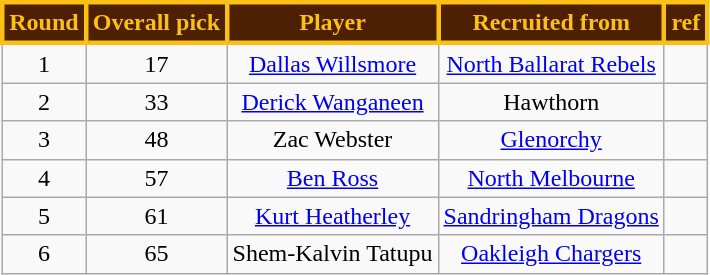<table class="wikitable" style="text-align:center">
<tr>
<th style="background:#4D2004; color:#FBBF15; border: solid #FBBF15">Round</th>
<th style="background:#4D2004; color:#FBBF15; border: solid #FBBF15">Overall pick</th>
<th style="background:#4D2004; color:#FBBF15; border: solid #FBBF15">Player</th>
<th style="background:#4D2004; color:#FBBF15; border: solid #FBBF15">Recruited from</th>
<th style="background:#4D2004; color:#FBBF15; border: solid #FBBF15">ref</th>
</tr>
<tr>
<td>1</td>
<td>17</td>
<td><a href='#'>Dallas Willsmore</a></td>
<td><a href='#'>North Ballarat Rebels</a></td>
<td></td>
</tr>
<tr>
<td>2</td>
<td>33</td>
<td><a href='#'>Derick Wanganeen</a></td>
<td>Hawthorn</td>
<td></td>
</tr>
<tr>
<td>3</td>
<td>48</td>
<td>Zac Webster</td>
<td><a href='#'>Glenorchy</a></td>
<td></td>
</tr>
<tr>
<td>4</td>
<td>57</td>
<td><a href='#'>Ben Ross</a></td>
<td><a href='#'>North Melbourne</a></td>
<td></td>
</tr>
<tr>
<td>5</td>
<td>61</td>
<td><a href='#'>Kurt Heatherley</a></td>
<td><a href='#'>Sandringham Dragons</a></td>
<td></td>
</tr>
<tr>
<td>6</td>
<td>65</td>
<td>Shem-Kalvin Tatupu</td>
<td><a href='#'>Oakleigh Chargers</a></td>
<td></td>
</tr>
</table>
